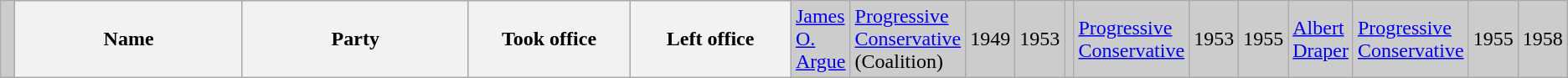<table class="wikitable">
<tr bgcolor="CCCCCC">
<td> </td>
<th width="30%"><strong>Name </strong></th>
<th width="30%"><strong>Party</strong></th>
<th width="20%"><strong>Took office</strong></th>
<th width="20%"><strong>Left office</strong><br></th>
<td><a href='#'>James O. Argue</a><br></td>
<td><a href='#'>Progressive Conservative</a> (Coalition)</td>
<td>1949</td>
<td>1953<br></td>
<td><br></td>
<td><a href='#'>Progressive Conservative</a></td>
<td>1953</td>
<td>1955<br></td>
<td><a href='#'>Albert Draper</a><br></td>
<td><a href='#'>Progressive Conservative</a></td>
<td>1955</td>
<td>1958</td>
</tr>
</table>
